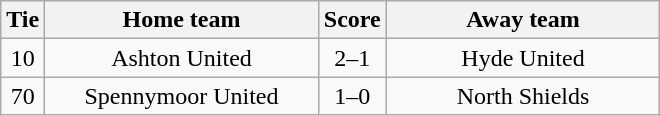<table class="wikitable" style="text-align:center;">
<tr>
<th width=20>Tie</th>
<th width=175>Home team</th>
<th width=20>Score</th>
<th width=175>Away team</th>
</tr>
<tr>
<td>10</td>
<td>Ashton United</td>
<td>2–1</td>
<td>Hyde United</td>
</tr>
<tr>
<td>70</td>
<td>Spennymoor United</td>
<td>1–0</td>
<td>North Shields</td>
</tr>
</table>
